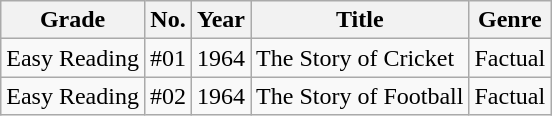<table class="wikitable">
<tr>
<th>Grade</th>
<th>No.</th>
<th>Year</th>
<th>Title</th>
<th>Genre</th>
</tr>
<tr>
<td>Easy Reading</td>
<td>#01</td>
<td>1964</td>
<td>The Story of Cricket</td>
<td>Factual</td>
</tr>
<tr>
<td>Easy Reading</td>
<td>#02</td>
<td>1964</td>
<td>The Story of Football</td>
<td>Factual</td>
</tr>
</table>
